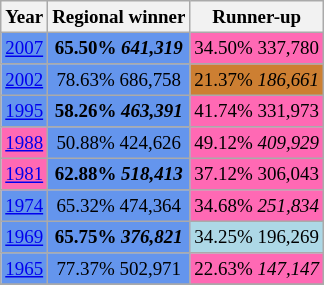<table class="wikitable" style="font-size: 79%;">
<tr>
<th>Year</th>
<th>Regional winner</th>
<th>Runner-up</th>
</tr>
<tr>
<td align="center" bgcolor="#6495ED"><a href='#'>2007</a></td>
<td align="center" bgcolor="#6495ED"><strong>65.50% <em>641,319<strong><em></td>
<td align="center" bgcolor="#FF69B4">34.50% </em>337,780<em></td>
</tr>
<tr>
<td align="center" bgcolor="#6495ED"><a href='#'>2002</a></td>
<td align="center" bgcolor="#6495ED"></strong>78.63% </em>686,758</em></strong></td>
<td align="center" bgcolor="#CD7F32">21.37% <em>186,661</em></td>
</tr>
<tr>
<td align="center" bgcolor="#6495ED"><a href='#'>1995</a></td>
<td align="center" bgcolor="#6495ED"><strong>58.26% <em>463,391<strong><em></td>
<td align="center" bgcolor="#FF69B4">41.74% </em>331,973<em></td>
</tr>
<tr>
<td align="center" bgcolor="#FF69B4"><a href='#'>1988</a></td>
<td align="center" bgcolor="#6495ED"></strong>50.88% </em>424,626</em></strong></td>
<td align="center" bgcolor="#FF69B4">49.12% <em>409,929</em></td>
</tr>
<tr>
<td align="center" bgcolor="#FF69B4"><a href='#'>1981</a></td>
<td align="center" bgcolor="#6495ED"><strong>62.88% <em>518,413<strong><em></td>
<td align="center" bgcolor="#FF69B4">37.12% </em>306,043<em></td>
</tr>
<tr>
<td align="center" bgcolor="#6495ED"><a href='#'>1974</a></td>
<td align="center" bgcolor="#6495ED"></strong>65.32% </em>474,364</em></strong></td>
<td align="center" bgcolor="#FF69B4">34.68% <em>251,834</em></td>
</tr>
<tr>
<td align="center" bgcolor="#6495ED"><a href='#'>1969</a></td>
<td align="center" bgcolor="#6495ED"><strong>65.75% <em>376,821<strong><em></td>
<td align="center" bgcolor="#ADD8E6">34.25% </em>196,269<em></td>
</tr>
<tr>
<td align="center" bgcolor="#6495ED"><a href='#'>1965</a></td>
<td align="center" bgcolor="#6495ED"></strong>77.37% </em>502,971</em></strong></td>
<td align="center" bgcolor="#FF69B4">22.63% <em>147,147</em></td>
</tr>
<tr>
</tr>
</table>
